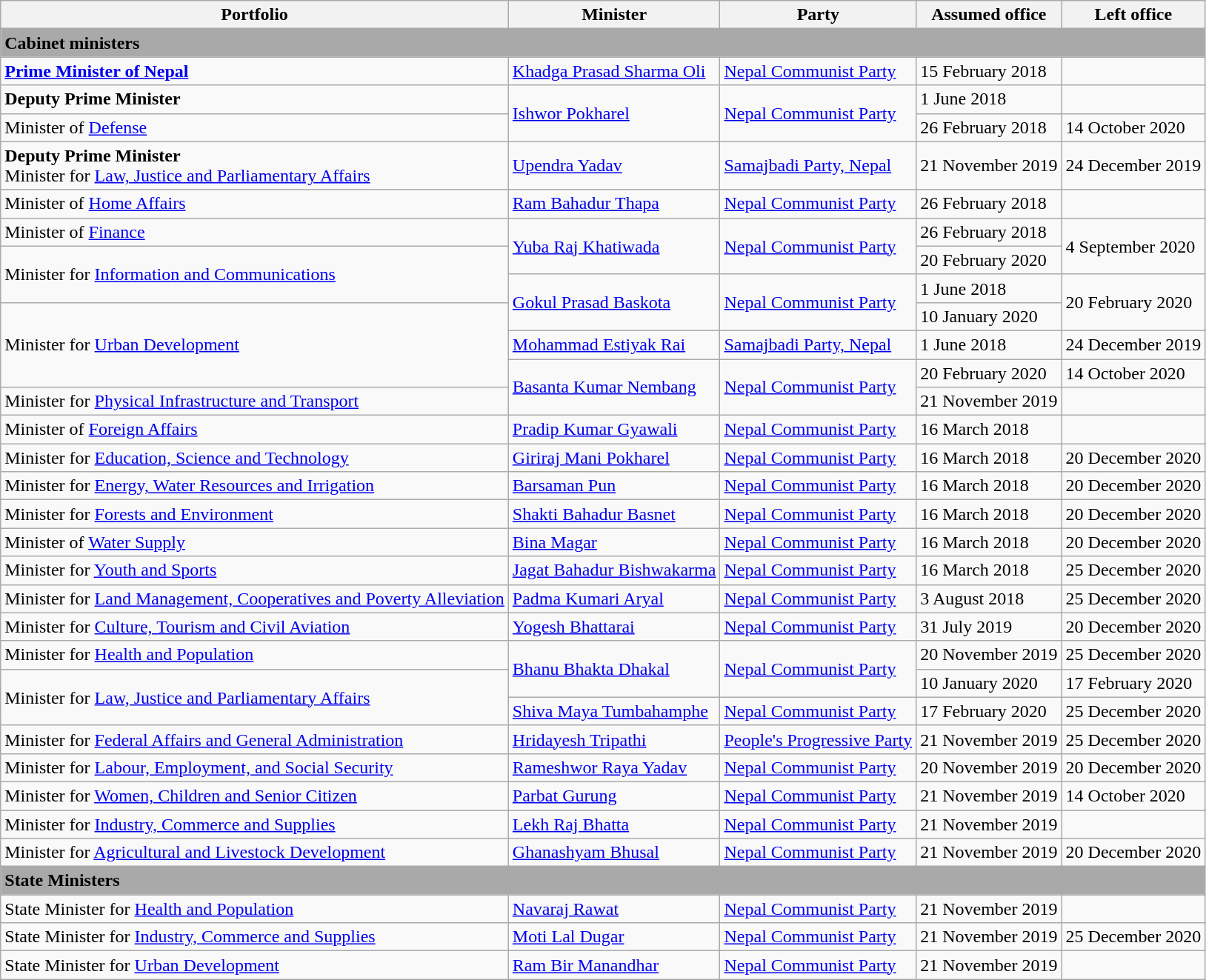<table class="wikitable">
<tr>
<th>Portfolio</th>
<th>Minister</th>
<th>Party</th>
<th>Assumed office</th>
<th>Left office</th>
</tr>
<tr>
<td colspan="5" bgcolor="darkgrey"><strong>Cabinet ministers</strong></td>
</tr>
<tr>
<td><strong><a href='#'>Prime Minister of Nepal</a></strong></td>
<td><a href='#'>Khadga Prasad Sharma Oli</a></td>
<td><a href='#'>Nepal Communist Party</a></td>
<td>15 February 2018</td>
<td></td>
</tr>
<tr>
<td><strong>Deputy Prime Minister</strong></td>
<td rowspan="2"><a href='#'>Ishwor Pokharel</a></td>
<td rowspan="2"><a href='#'>Nepal Communist Party</a></td>
<td>1 June 2018</td>
<td></td>
</tr>
<tr>
<td>Minister of <a href='#'>Defense</a></td>
<td>26 February 2018</td>
<td>14 October 2020</td>
</tr>
<tr>
<td><strong>Deputy Prime Minister</strong><br>Minister for <a href='#'>Law, Justice and Parliamentary Affairs</a></td>
<td><a href='#'>Upendra Yadav</a></td>
<td><a href='#'>Samajbadi Party, Nepal</a></td>
<td>21 November 2019</td>
<td>24 December 2019</td>
</tr>
<tr>
<td>Minister of <a href='#'>Home Affairs</a></td>
<td><a href='#'>Ram Bahadur Thapa</a></td>
<td><a href='#'>Nepal Communist Party</a></td>
<td>26 February 2018</td>
<td></td>
</tr>
<tr>
<td>Minister of <a href='#'>Finance</a></td>
<td rowspan="2"><a href='#'>Yuba Raj Khatiwada</a></td>
<td rowspan="2"><a href='#'>Nepal Communist Party</a></td>
<td>26 February 2018</td>
<td rowspan="2">4 September 2020</td>
</tr>
<tr>
<td rowspan="2">Minister for <a href='#'>Information and Communications</a></td>
<td>20 February 2020</td>
</tr>
<tr>
<td rowspan="2"><a href='#'>Gokul Prasad Baskota</a></td>
<td rowspan="2"><a href='#'>Nepal Communist Party</a></td>
<td>1 June 2018</td>
<td rowspan="2">20 February 2020</td>
</tr>
<tr>
<td rowspan="3">Minister for <a href='#'>Urban Development</a></td>
<td>10 January 2020</td>
</tr>
<tr>
<td><a href='#'>Mohammad Estiyak Rai</a></td>
<td><a href='#'>Samajbadi Party, Nepal</a></td>
<td>1 June 2018</td>
<td>24 December 2019</td>
</tr>
<tr>
<td rowspan="2"><a href='#'>Basanta Kumar Nembang</a></td>
<td rowspan="2"><a href='#'>Nepal Communist Party</a></td>
<td>20 February 2020</td>
<td>14 October 2020</td>
</tr>
<tr>
<td>Minister for <a href='#'>Physical Infrastructure and Transport</a></td>
<td>21 November 2019</td>
<td></td>
</tr>
<tr>
<td>Minister of <a href='#'>Foreign Affairs</a></td>
<td><a href='#'>Pradip Kumar Gyawali</a></td>
<td><a href='#'>Nepal Communist Party</a></td>
<td>16 March 2018</td>
<td></td>
</tr>
<tr>
<td>Minister for <a href='#'>Education, Science and Technology</a></td>
<td><a href='#'>Giriraj Mani Pokharel</a></td>
<td><a href='#'>Nepal Communist Party</a></td>
<td>16 March 2018</td>
<td>20 December 2020</td>
</tr>
<tr>
<td>Minister for <a href='#'>Energy, Water Resources and Irrigation</a></td>
<td><a href='#'>Barsaman Pun</a></td>
<td><a href='#'>Nepal Communist Party</a></td>
<td>16 March 2018</td>
<td>20 December 2020</td>
</tr>
<tr>
<td>Minister for <a href='#'>Forests and Environment</a></td>
<td><a href='#'>Shakti Bahadur Basnet</a></td>
<td><a href='#'>Nepal Communist Party</a></td>
<td>16 March 2018</td>
<td>20 December 2020</td>
</tr>
<tr>
<td>Minister of <a href='#'>Water Supply</a></td>
<td><a href='#'>Bina Magar</a></td>
<td><a href='#'>Nepal Communist Party</a></td>
<td>16 March 2018</td>
<td>20 December 2020</td>
</tr>
<tr>
<td>Minister for <a href='#'>Youth and Sports</a></td>
<td><a href='#'>Jagat Bahadur Bishwakarma</a></td>
<td><a href='#'>Nepal Communist Party</a></td>
<td>16 March 2018</td>
<td>25 December 2020</td>
</tr>
<tr>
<td>Minister for <a href='#'>Land Management, Cooperatives and Poverty Alleviation</a></td>
<td><a href='#'>Padma Kumari Aryal</a></td>
<td><a href='#'>Nepal Communist Party</a></td>
<td>3 August 2018</td>
<td>25 December 2020</td>
</tr>
<tr>
<td>Minister for <a href='#'>Culture, Tourism and Civil Aviation</a></td>
<td><a href='#'>Yogesh Bhattarai</a></td>
<td><a href='#'>Nepal Communist Party</a></td>
<td>31 July 2019</td>
<td>20 December 2020</td>
</tr>
<tr>
<td>Minister for <a href='#'>Health and Population</a></td>
<td rowspan="2"><a href='#'>Bhanu Bhakta Dhakal</a></td>
<td rowspan="2"><a href='#'>Nepal Communist Party</a></td>
<td>20 November 2019</td>
<td>25 December 2020</td>
</tr>
<tr>
<td rowspan="2">Minister for <a href='#'>Law, Justice and Parliamentary Affairs</a></td>
<td>10 January 2020</td>
<td>17 February 2020</td>
</tr>
<tr>
<td><a href='#'>Shiva Maya Tumbahamphe</a></td>
<td><a href='#'>Nepal Communist Party</a></td>
<td>17 February 2020</td>
<td>25 December 2020</td>
</tr>
<tr>
<td>Minister for <a href='#'>Federal Affairs and General Administration</a></td>
<td><a href='#'>Hridayesh Tripathi</a></td>
<td><a href='#'>People's Progressive Party</a></td>
<td>21 November 2019</td>
<td>25 December 2020</td>
</tr>
<tr>
<td>Minister for <a href='#'>Labour, Employment, and Social Security</a></td>
<td><a href='#'>Rameshwor Raya Yadav</a></td>
<td><a href='#'>Nepal Communist Party</a></td>
<td>20 November 2019</td>
<td>20 December 2020</td>
</tr>
<tr>
<td>Minister for <a href='#'>Women, Children and Senior Citizen</a></td>
<td><a href='#'>Parbat Gurung</a></td>
<td><a href='#'>Nepal Communist Party</a></td>
<td>21 November 2019</td>
<td>14 October 2020</td>
</tr>
<tr>
<td>Minister for <a href='#'>Industry, Commerce and Supplies</a></td>
<td><a href='#'>Lekh Raj Bhatta</a></td>
<td><a href='#'>Nepal Communist Party</a></td>
<td>21 November 2019</td>
<td></td>
</tr>
<tr>
<td>Minister for <a href='#'>Agricultural and Livestock Development</a></td>
<td><a href='#'>Ghanashyam Bhusal</a></td>
<td><a href='#'>Nepal Communist Party</a></td>
<td>21 November 2019</td>
<td>20 December 2020</td>
</tr>
<tr>
<td colspan="5" bgcolor="darkgrey"><strong>State Ministers</strong></td>
</tr>
<tr>
<td>State Minister for <a href='#'>Health and Population</a></td>
<td><a href='#'>Navaraj Rawat</a></td>
<td><a href='#'>Nepal Communist Party</a></td>
<td>21 November 2019</td>
<td></td>
</tr>
<tr>
<td>State Minister for <a href='#'>Industry, Commerce and Supplies</a></td>
<td><a href='#'>Moti Lal Dugar</a></td>
<td><a href='#'>Nepal Communist Party</a></td>
<td>21 November 2019</td>
<td>25 December 2020</td>
</tr>
<tr>
<td>State Minister for <a href='#'>Urban Development</a></td>
<td><a href='#'>Ram Bir Manandhar</a></td>
<td><a href='#'>Nepal Communist Party</a></td>
<td>21 November 2019</td>
<td></td>
</tr>
</table>
